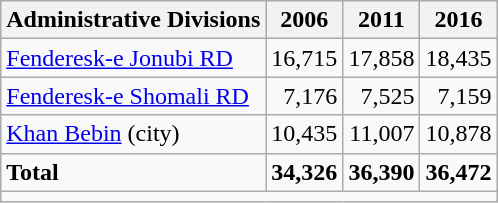<table class="wikitable">
<tr>
<th>Administrative Divisions</th>
<th>2006</th>
<th>2011</th>
<th>2016</th>
</tr>
<tr>
<td><a href='#'>Fenderesk-e Jonubi RD</a></td>
<td style="text-align: right;">16,715</td>
<td style="text-align: right;">17,858</td>
<td style="text-align: right;">18,435</td>
</tr>
<tr>
<td><a href='#'>Fenderesk-e Shomali RD</a></td>
<td style="text-align: right;">7,176</td>
<td style="text-align: right;">7,525</td>
<td style="text-align: right;">7,159</td>
</tr>
<tr>
<td><a href='#'>Khan Bebin</a> (city)</td>
<td style="text-align: right;">10,435</td>
<td style="text-align: right;">11,007</td>
<td style="text-align: right;">10,878</td>
</tr>
<tr>
<td><strong>Total</strong></td>
<td style="text-align: right;"><strong>34,326</strong></td>
<td style="text-align: right;"><strong>36,390</strong></td>
<td style="text-align: right;"><strong>36,472</strong></td>
</tr>
<tr>
<td colspan=4></td>
</tr>
</table>
